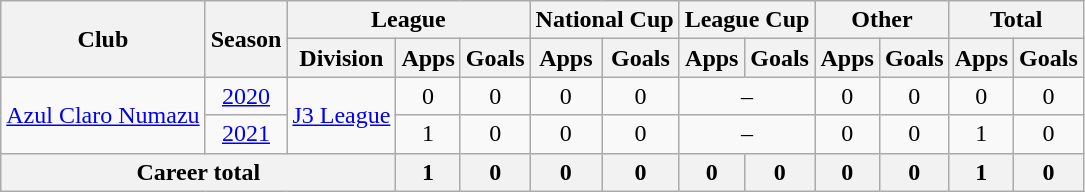<table class="wikitable" style="text-align: center">
<tr>
<th rowspan="2">Club</th>
<th rowspan="2">Season</th>
<th colspan="3">League</th>
<th colspan="2">National Cup</th>
<th colspan="2">League Cup</th>
<th colspan="2">Other</th>
<th colspan="2">Total</th>
</tr>
<tr>
<th>Division</th>
<th>Apps</th>
<th>Goals</th>
<th>Apps</th>
<th>Goals</th>
<th>Apps</th>
<th>Goals</th>
<th>Apps</th>
<th>Goals</th>
<th>Apps</th>
<th>Goals</th>
</tr>
<tr>
<td rowspan="2"><a href='#'>Azul Claro Numazu</a></td>
<td><a href='#'>2020</a></td>
<td rowspan="2"><a href='#'>J3 League</a></td>
<td>0</td>
<td>0</td>
<td>0</td>
<td>0</td>
<td colspan="2">–</td>
<td>0</td>
<td>0</td>
<td>0</td>
<td>0</td>
</tr>
<tr>
<td><a href='#'>2021</a></td>
<td>1</td>
<td>0</td>
<td>0</td>
<td>0</td>
<td colspan="2">–</td>
<td>0</td>
<td>0</td>
<td>1</td>
<td>0</td>
</tr>
<tr>
<th colspan=3>Career total</th>
<th>1</th>
<th>0</th>
<th>0</th>
<th>0</th>
<th>0</th>
<th>0</th>
<th>0</th>
<th>0</th>
<th>1</th>
<th>0</th>
</tr>
</table>
